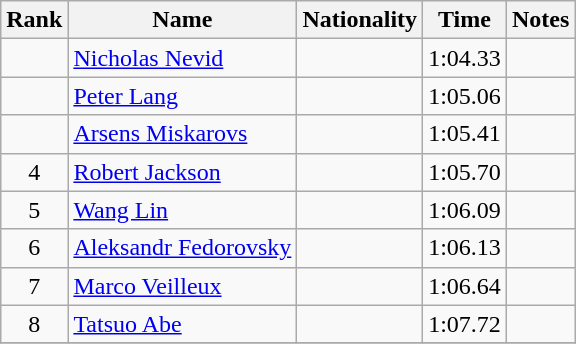<table class="wikitable sortable" style="text-align:center">
<tr>
<th>Rank</th>
<th>Name</th>
<th>Nationality</th>
<th>Time</th>
<th>Notes</th>
</tr>
<tr>
<td></td>
<td align="left"><a href='#'>Nicholas Nevid</a></td>
<td align="left"></td>
<td>1:04.33</td>
<td></td>
</tr>
<tr>
<td></td>
<td align="left"><a href='#'>Peter Lang</a></td>
<td align="left"></td>
<td>1:05.06</td>
<td></td>
</tr>
<tr>
<td></td>
<td align="left"><a href='#'>Arsens Miskarovs</a></td>
<td align="left"></td>
<td>1:05.41</td>
<td></td>
</tr>
<tr>
<td>4</td>
<td align="left"><a href='#'>Robert Jackson</a></td>
<td align="left"></td>
<td>1:05.70</td>
<td></td>
</tr>
<tr>
<td>5</td>
<td align="left"><a href='#'>Wang Lin</a></td>
<td align="left"></td>
<td>1:06.09</td>
<td></td>
</tr>
<tr>
<td>6</td>
<td align="left"><a href='#'>Aleksandr Fedorovsky</a></td>
<td align="left"></td>
<td>1:06.13</td>
<td></td>
</tr>
<tr>
<td>7</td>
<td align="left"><a href='#'>Marco Veilleux</a></td>
<td align="left"></td>
<td>1:06.64</td>
<td></td>
</tr>
<tr>
<td>8</td>
<td align="left"><a href='#'>Tatsuo Abe</a></td>
<td align="left"></td>
<td>1:07.72</td>
<td></td>
</tr>
<tr>
</tr>
</table>
